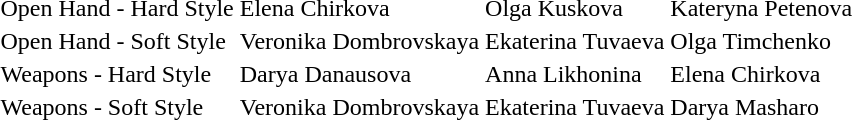<table>
<tr>
<td>Open Hand - Hard Style</td>
<td>Elena Chirkova </td>
<td>Olga Kuskova </td>
<td>Kateryna Petenova </td>
</tr>
<tr>
<td>Open Hand - Soft Style</td>
<td>Veronika Dombrovskaya </td>
<td>Ekaterina Tuvaeva </td>
<td>Olga Timchenko </td>
</tr>
<tr>
<td>Weapons - Hard Style</td>
<td>Darya Danausova </td>
<td>Anna Likhonina </td>
<td>Elena Chirkova </td>
</tr>
<tr>
<td>Weapons - Soft Style</td>
<td>Veronika Dombrovskaya </td>
<td>Ekaterina Tuvaeva </td>
<td>Darya Masharo </td>
</tr>
<tr>
</tr>
</table>
